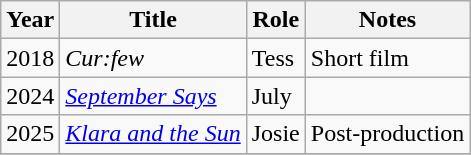<table class="wikitable sortable">
<tr>
<th>Year</th>
<th>Title</th>
<th>Role</th>
<th class="unsortable">Notes</th>
</tr>
<tr>
<td>2018</td>
<td><em>Cur:few</em></td>
<td>Tess</td>
<td>Short film</td>
</tr>
<tr>
<td>2024</td>
<td><em><a href='#'>September Says</a></em></td>
<td>July</td>
<td></td>
</tr>
<tr>
<td>2025</td>
<td><em><a href='#'>Klara and the Sun</a></em></td>
<td>Josie</td>
<td>Post-production</td>
</tr>
<tr>
</tr>
</table>
